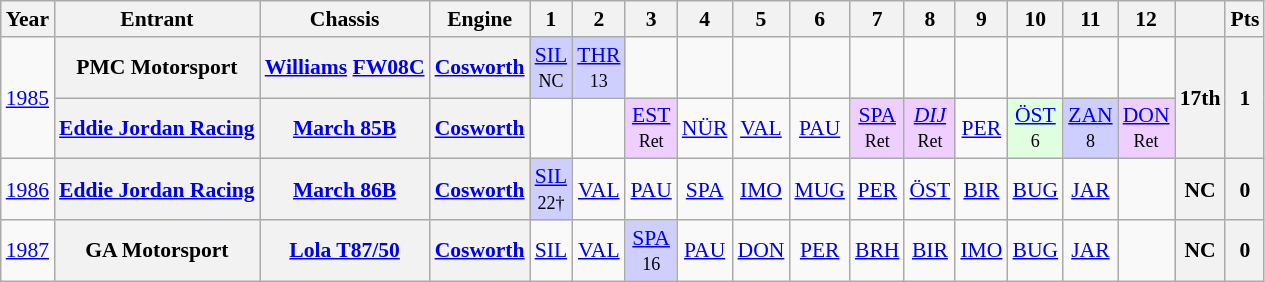<table class="wikitable" style="text-align:center; font-size:90%">
<tr>
<th>Year</th>
<th>Entrant</th>
<th>Chassis</th>
<th>Engine</th>
<th>1</th>
<th>2</th>
<th>3</th>
<th>4</th>
<th>5</th>
<th>6</th>
<th>7</th>
<th>8</th>
<th>9</th>
<th>10</th>
<th>11</th>
<th>12</th>
<th></th>
<th>Pts</th>
</tr>
<tr>
<td rowspan=2><a href='#'>1985</a></td>
<th>PMC Motorsport</th>
<th><a href='#'>Williams</a> <a href='#'>FW08C</a></th>
<th><a href='#'>Cosworth</a></th>
<td style="background:#CFCFFF;"><a href='#'>SIL</a><br><small>NC</small></td>
<td style="background:#CFCFFF;"><a href='#'>THR</a><br><small>13</small></td>
<td></td>
<td></td>
<td></td>
<td></td>
<td></td>
<td></td>
<td></td>
<td></td>
<td></td>
<td></td>
<th rowspan=2>17th</th>
<th rowspan=2>1</th>
</tr>
<tr>
<th><a href='#'>Eddie Jordan Racing</a></th>
<th><a href='#'>March 85B</a></th>
<th><a href='#'>Cosworth</a></th>
<td></td>
<td></td>
<td style="background:#EFCFFF;"><a href='#'>EST</a><br><small>Ret</small></td>
<td><a href='#'>NÜR</a></td>
<td><a href='#'>VAL</a></td>
<td><a href='#'>PAU</a></td>
<td style="background:#EFCFFF;"><a href='#'>SPA</a><br><small>Ret</small></td>
<td style="background:#EFCFFF;"><em><a href='#'>DIJ</a></em><br><small>Ret</small></td>
<td><a href='#'>PER</a></td>
<td style="background:#DFFFDF;"><a href='#'>ÖST</a><br><small>6</small></td>
<td style="background:#CFCFFF;"><a href='#'>ZAN</a><br><small>8</small></td>
<td style="background:#EFCFFF;"><a href='#'>DON</a><br><small>Ret</small></td>
</tr>
<tr>
<td><a href='#'>1986</a></td>
<th><a href='#'>Eddie Jordan Racing</a></th>
<th><a href='#'>March 86B</a></th>
<th><a href='#'>Cosworth</a></th>
<td style="background:#CFCFFF;"><a href='#'>SIL</a><br><small>22†</small></td>
<td><a href='#'>VAL</a></td>
<td><a href='#'>PAU</a></td>
<td><a href='#'>SPA</a></td>
<td><a href='#'>IMO</a></td>
<td><a href='#'>MUG</a></td>
<td><a href='#'>PER</a></td>
<td><a href='#'>ÖST</a></td>
<td><a href='#'>BIR</a></td>
<td><a href='#'>BUG</a></td>
<td><a href='#'>JAR</a></td>
<td></td>
<th>NC</th>
<th>0</th>
</tr>
<tr>
<td><a href='#'>1987</a></td>
<th>GA Motorsport</th>
<th><a href='#'>Lola T87/50</a></th>
<th><a href='#'>Cosworth</a></th>
<td><a href='#'>SIL</a></td>
<td><a href='#'>VAL</a></td>
<td style="background:#CFCFFF;"><a href='#'>SPA</a><br><small>16</small></td>
<td><a href='#'>PAU</a></td>
<td><a href='#'>DON</a></td>
<td><a href='#'>PER</a></td>
<td><a href='#'>BRH</a></td>
<td><a href='#'>BIR</a></td>
<td><a href='#'>IMO</a></td>
<td><a href='#'>BUG</a></td>
<td><a href='#'>JAR</a></td>
<td></td>
<th>NC</th>
<th>0</th>
</tr>
</table>
